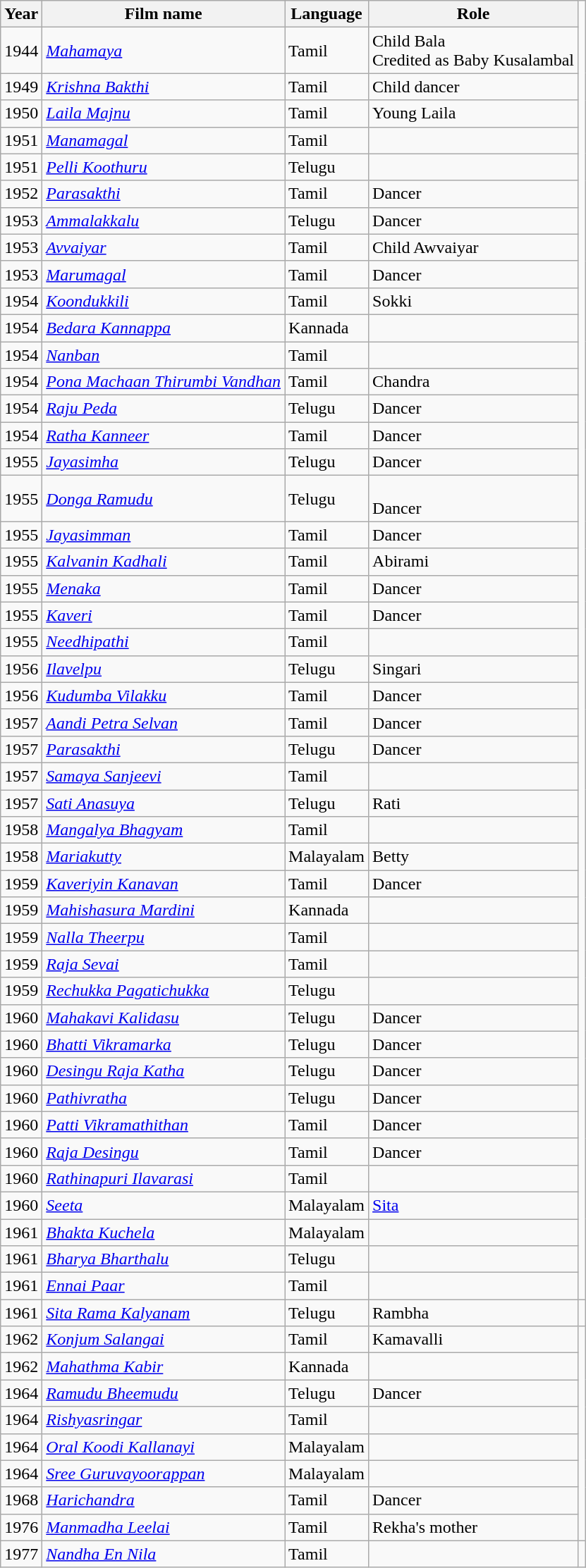<table class="wikitable sortable">
<tr>
<th>Year</th>
<th>Film name</th>
<th>Language</th>
<th>Role</th>
</tr>
<tr>
<td>1944</td>
<td><em><a href='#'>Mahamaya</a></em></td>
<td>Tamil</td>
<td>Child Bala<br>Credited as Baby Kusalambal</td>
</tr>
<tr>
<td>1949</td>
<td><em><a href='#'>Krishna Bakthi</a></em></td>
<td>Tamil</td>
<td>Child dancer</td>
</tr>
<tr>
<td>1950</td>
<td><em><a href='#'>Laila Majnu</a></em></td>
<td>Tamil</td>
<td>Young Laila</td>
</tr>
<tr>
<td>1951</td>
<td><em><a href='#'>Manamagal</a></em></td>
<td>Tamil</td>
<td></td>
</tr>
<tr>
<td>1951</td>
<td><em><a href='#'>Pelli Koothuru</a></em></td>
<td>Telugu</td>
<td></td>
</tr>
<tr>
<td>1952</td>
<td><em><a href='#'>Parasakthi</a></em></td>
<td>Tamil</td>
<td>Dancer</td>
</tr>
<tr>
<td>1953</td>
<td><em><a href='#'>Ammalakkalu</a></em></td>
<td>Telugu</td>
<td>Dancer</td>
</tr>
<tr>
<td>1953</td>
<td><em><a href='#'>Avvaiyar</a></em></td>
<td>Tamil</td>
<td>Child Awvaiyar</td>
</tr>
<tr>
<td>1953</td>
<td><em><a href='#'>Marumagal</a></em></td>
<td>Tamil</td>
<td>Dancer</td>
</tr>
<tr>
<td>1954</td>
<td><em><a href='#'>Koondukkili</a></em></td>
<td>Tamil</td>
<td>Sokki</td>
</tr>
<tr>
<td>1954</td>
<td><em><a href='#'>Bedara Kannappa</a></em></td>
<td>Kannada</td>
<td></td>
</tr>
<tr>
<td>1954</td>
<td><em><a href='#'>Nanban</a></em></td>
<td>Tamil</td>
<td></td>
</tr>
<tr>
<td>1954</td>
<td><em><a href='#'>Pona Machaan Thirumbi Vandhan</a></em></td>
<td>Tamil</td>
<td>Chandra</td>
</tr>
<tr>
<td>1954</td>
<td><em><a href='#'>Raju Peda</a></em></td>
<td>Telugu</td>
<td>Dancer</td>
</tr>
<tr>
<td>1954</td>
<td><em><a href='#'>Ratha Kanneer</a></em></td>
<td>Tamil</td>
<td>Dancer</td>
</tr>
<tr>
<td>1955</td>
<td><em><a href='#'>Jayasimha</a></em></td>
<td>Telugu</td>
<td>Dancer</td>
</tr>
<tr>
<td>1955</td>
<td><em><a href='#'>Donga Ramudu</a></em></td>
<td>Telugu</td>
<td><br>Dancer</td>
</tr>
<tr>
<td>1955</td>
<td><em><a href='#'>Jayasimman</a></em></td>
<td>Tamil</td>
<td>Dancer</td>
</tr>
<tr>
<td>1955</td>
<td><em><a href='#'>Kalvanin Kadhali</a></em></td>
<td>Tamil</td>
<td>Abirami</td>
</tr>
<tr>
<td>1955</td>
<td><em><a href='#'>Menaka</a></em></td>
<td>Tamil</td>
<td>Dancer</td>
</tr>
<tr>
<td>1955</td>
<td><em><a href='#'>Kaveri</a></em></td>
<td>Tamil</td>
<td>Dancer</td>
</tr>
<tr>
<td>1955</td>
<td><em><a href='#'>Needhipathi</a></em></td>
<td>Tamil</td>
<td></td>
</tr>
<tr>
<td>1956</td>
<td><em><a href='#'>Ilavelpu</a></em></td>
<td>Telugu</td>
<td>Singari</td>
</tr>
<tr>
<td>1956</td>
<td><em><a href='#'>Kudumba Vilakku</a></em></td>
<td>Tamil</td>
<td>Dancer</td>
</tr>
<tr>
<td>1957</td>
<td><em><a href='#'>Aandi Petra Selvan</a></em></td>
<td>Tamil</td>
<td>Dancer</td>
</tr>
<tr>
<td>1957</td>
<td><em><a href='#'>Parasakthi</a></em></td>
<td>Telugu</td>
<td>Dancer</td>
</tr>
<tr>
<td>1957</td>
<td><em><a href='#'>Samaya Sanjeevi</a></em></td>
<td>Tamil</td>
<td></td>
</tr>
<tr>
<td>1957</td>
<td><em><a href='#'>Sati Anasuya</a></em></td>
<td>Telugu</td>
<td>Rati</td>
</tr>
<tr>
<td>1958</td>
<td><em><a href='#'>Mangalya Bhagyam</a></em></td>
<td>Tamil</td>
<td></td>
</tr>
<tr>
<td>1958</td>
<td><em><a href='#'>Mariakutty</a></em></td>
<td>Malayalam</td>
<td>Betty</td>
</tr>
<tr>
<td>1959</td>
<td><em><a href='#'>Kaveriyin Kanavan</a></em></td>
<td>Tamil</td>
<td>Dancer</td>
</tr>
<tr>
<td>1959</td>
<td><em><a href='#'>Mahishasura Mardini</a></em></td>
<td>Kannada</td>
<td></td>
</tr>
<tr>
<td>1959</td>
<td><em><a href='#'>Nalla Theerpu</a></em></td>
<td>Tamil</td>
<td></td>
</tr>
<tr>
<td>1959</td>
<td><em><a href='#'>Raja Sevai</a></em></td>
<td>Tamil</td>
<td></td>
</tr>
<tr>
<td>1959</td>
<td><em><a href='#'>Rechukka Pagatichukka</a></em></td>
<td>Telugu</td>
<td></td>
</tr>
<tr>
<td>1960</td>
<td><em><a href='#'>Mahakavi Kalidasu</a></em></td>
<td>Telugu</td>
<td>Dancer</td>
</tr>
<tr>
<td>1960</td>
<td><em><a href='#'>Bhatti Vikramarka</a></em></td>
<td>Telugu</td>
<td>Dancer</td>
</tr>
<tr>
<td>1960</td>
<td><em><a href='#'>Desingu Raja Katha</a></em></td>
<td>Telugu</td>
<td>Dancer</td>
</tr>
<tr>
<td>1960</td>
<td><em><a href='#'>Pathivratha</a></em></td>
<td>Telugu</td>
<td>Dancer</td>
</tr>
<tr>
<td>1960</td>
<td><em><a href='#'>Patti Vikramathithan</a></em></td>
<td>Tamil</td>
<td>Dancer</td>
</tr>
<tr>
<td>1960</td>
<td><em><a href='#'>Raja Desingu</a></em></td>
<td>Tamil</td>
<td>Dancer</td>
</tr>
<tr>
<td>1960</td>
<td><em><a href='#'>Rathinapuri Ilavarasi</a></em></td>
<td>Tamil</td>
<td></td>
</tr>
<tr>
<td>1960</td>
<td><em><a href='#'>Seeta</a></em></td>
<td>Malayalam</td>
<td><a href='#'>Sita</a></td>
</tr>
<tr>
<td>1961</td>
<td><em><a href='#'>Bhakta Kuchela</a></em></td>
<td>Malayalam</td>
<td></td>
</tr>
<tr>
<td>1961</td>
<td><em><a href='#'>Bharya Bharthalu</a></em></td>
<td>Telugu</td>
<td></td>
</tr>
<tr>
<td>1961</td>
<td><em><a href='#'>Ennai Paar</a></em></td>
<td>Tamil</td>
<td></td>
</tr>
<tr>
<td>1961</td>
<td><em><a href='#'>Sita Rama Kalyanam</a></em></td>
<td>Telugu</td>
<td>Rambha</td>
<td></td>
</tr>
<tr>
<td>1962</td>
<td><em><a href='#'>Konjum Salangai</a></em></td>
<td>Tamil</td>
<td>Kamavalli</td>
</tr>
<tr>
<td>1962</td>
<td><em><a href='#'>Mahathma Kabir</a></em></td>
<td>Kannada</td>
<td></td>
</tr>
<tr>
<td>1964</td>
<td><em><a href='#'>Ramudu Bheemudu</a></em></td>
<td>Telugu</td>
<td>Dancer</td>
</tr>
<tr>
<td>1964</td>
<td><em><a href='#'>Rishyasringar</a></em></td>
<td>Tamil</td>
<td></td>
</tr>
<tr>
<td>1964</td>
<td><em><a href='#'>Oral Koodi Kallanayi</a></em></td>
<td>Malayalam</td>
<td></td>
</tr>
<tr>
<td>1964</td>
<td><em><a href='#'>Sree Guruvayoorappan</a></em></td>
<td>Malayalam</td>
<td></td>
</tr>
<tr>
<td>1968</td>
<td><em><a href='#'>Harichandra</a></em></td>
<td>Tamil</td>
<td>Dancer</td>
</tr>
<tr>
<td>1976</td>
<td><em><a href='#'>Manmadha Leelai</a></em></td>
<td>Tamil</td>
<td>Rekha's mother</td>
</tr>
<tr>
<td>1977</td>
<td><em><a href='#'>Nandha En Nila</a></em></td>
<td>Tamil</td>
<td></td>
<td></td>
</tr>
</table>
